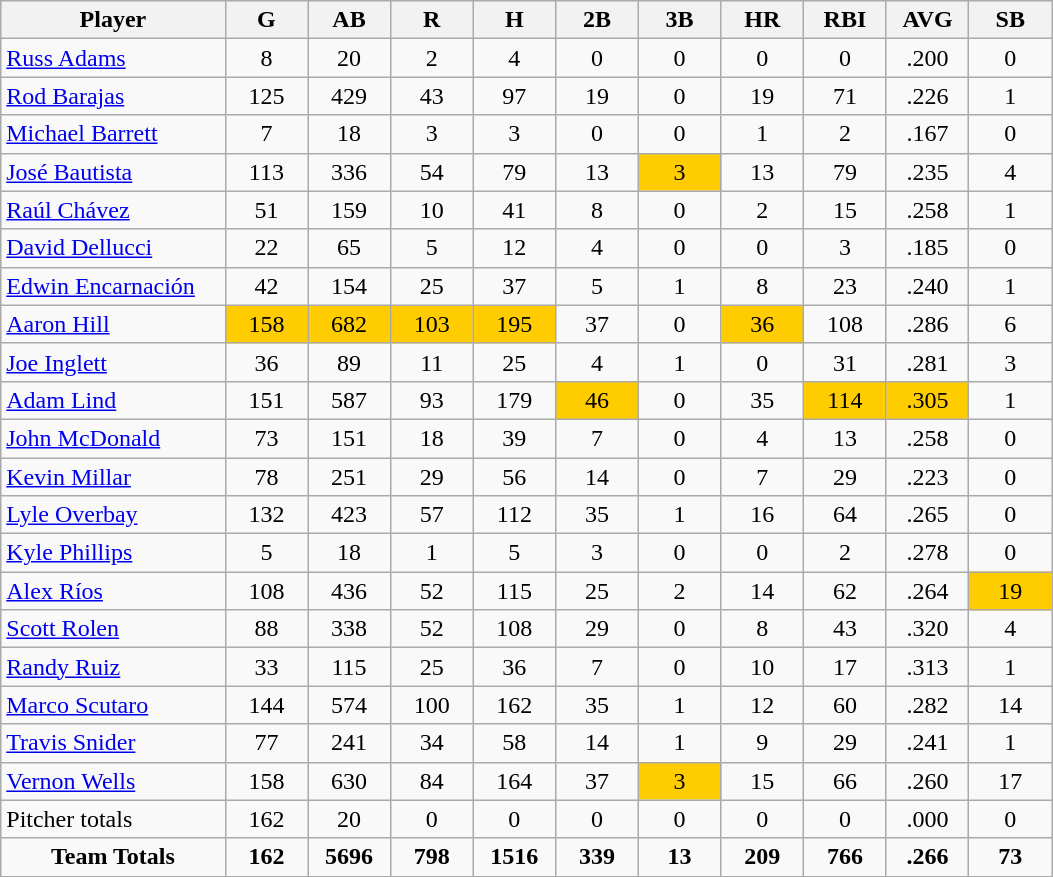<table class="wikitable">
<tr>
<th bgcolor="#DDDDFF" width="19%">Player</th>
<th bgcolor="#DDDDFF" width="7%">G</th>
<th bgcolor="#DDDDFF" width="7%">AB</th>
<th bgcolor="#DDDDFF" width="7%">R</th>
<th bgcolor="#DDDDFF" width="7%">H</th>
<th bgcolor="#DDDDFF" width="7%">2B</th>
<th bgcolor="#DDDDFF" width="7%">3B</th>
<th bgcolor="#DDDDFF" width="7%">HR</th>
<th bgcolor="#DDDDFF" width="7%">RBI</th>
<th bgcolor="#DDDDFF" width="7%">AVG</th>
<th bgcolor="#DDDDFF" width="7%">SB</th>
</tr>
<tr>
<td><a href='#'>Russ Adams</a></td>
<td style="text-align:center">8</td>
<td style="text-align:center">20</td>
<td style="text-align:center">2</td>
<td style="text-align:center">4</td>
<td style="text-align:center">0</td>
<td style="text-align:center">0</td>
<td style="text-align:center">0</td>
<td style="text-align:center">0</td>
<td style="text-align:center">.200</td>
<td style="text-align:center">0</td>
</tr>
<tr>
<td><a href='#'>Rod Barajas</a></td>
<td style="text-align:center">125</td>
<td style="text-align:center">429</td>
<td style="text-align:center">43</td>
<td style="text-align:center">97</td>
<td style="text-align:center">19</td>
<td style="text-align:center">0</td>
<td style="text-align:center">19</td>
<td style="text-align:center">71</td>
<td style="text-align:center">.226</td>
<td style="text-align:center">1</td>
</tr>
<tr>
<td><a href='#'>Michael Barrett</a></td>
<td style="text-align:center">7</td>
<td style="text-align:center">18</td>
<td style="text-align:center">3</td>
<td style="text-align:center">3</td>
<td style="text-align:center">0</td>
<td style="text-align:center">0</td>
<td style="text-align:center">1</td>
<td style="text-align:center">2</td>
<td style="text-align:center">.167</td>
<td style="text-align:center">0</td>
</tr>
<tr>
<td><a href='#'>José Bautista</a></td>
<td style="text-align:center">113</td>
<td style="text-align:center">336</td>
<td style="text-align:center">54</td>
<td style="text-align:center">79</td>
<td style="text-align:center">13</td>
<td style="background:#FFCC00;text-align: center;">3</td>
<td style="text-align:center">13</td>
<td style="text-align:center">79</td>
<td style="text-align:center">.235</td>
<td style="text-align:center">4</td>
</tr>
<tr>
<td><a href='#'>Raúl Chávez</a></td>
<td style="text-align:center">51</td>
<td style="text-align:center">159</td>
<td style="text-align:center">10</td>
<td style="text-align:center">41</td>
<td style="text-align:center">8</td>
<td style="text-align:center">0</td>
<td style="text-align:center">2</td>
<td style="text-align:center">15</td>
<td style="text-align:center">.258</td>
<td style="text-align:center">1</td>
</tr>
<tr>
<td><a href='#'>David Dellucci</a></td>
<td style="text-align:center">22</td>
<td style="text-align:center">65</td>
<td style="text-align:center">5</td>
<td style="text-align:center">12</td>
<td style="text-align:center">4</td>
<td style="text-align:center">0</td>
<td style="text-align:center">0</td>
<td style="text-align:center">3</td>
<td style="text-align:center">.185</td>
<td style="text-align:center">0</td>
</tr>
<tr>
<td><a href='#'>Edwin Encarnación</a></td>
<td style="text-align:center">42</td>
<td style="text-align:center">154</td>
<td style="text-align:center">25</td>
<td style="text-align:center">37</td>
<td style="text-align:center">5</td>
<td style="text-align:center">1</td>
<td style="text-align:center">8</td>
<td style="text-align:center">23</td>
<td style="text-align:center">.240</td>
<td style="text-align:center">1</td>
</tr>
<tr>
<td><a href='#'>Aaron Hill</a></td>
<td style="background:#FFCC00;text-align: center;">158</td>
<td style="background:#FFCC00;text-align: center;">682</td>
<td style="background:#FFCC00;text-align: center;">103</td>
<td style="background:#FFCC00;text-align: center;">195</td>
<td style="text-align:center">37</td>
<td style="text-align:center">0</td>
<td style="background:#FFCC00;text-align: center;">36</td>
<td style="text-align:center">108</td>
<td style="text-align:center">.286</td>
<td style="text-align:center">6</td>
</tr>
<tr>
<td><a href='#'>Joe Inglett</a></td>
<td style="text-align:center">36</td>
<td style="text-align:center">89</td>
<td style="text-align:center">11</td>
<td style="text-align:center">25</td>
<td style="text-align:center">4</td>
<td style="text-align:center">1</td>
<td style="text-align:center">0</td>
<td style="text-align:center">31</td>
<td style="text-align:center">.281</td>
<td style="text-align:center">3</td>
</tr>
<tr>
<td><a href='#'>Adam Lind</a></td>
<td style="text-align:center">151</td>
<td style="text-align:center">587</td>
<td style="text-align:center">93</td>
<td style="text-align:center">179</td>
<td style="background:#FFCC00;text-align: center;">46</td>
<td style="text-align:center">0</td>
<td style="text-align:center">35</td>
<td style="background:#FFCC00;text-align: center;">114</td>
<td style="background:#FFCC00;text-align: center;">.305</td>
<td style="text-align:center">1</td>
</tr>
<tr>
<td><a href='#'>John McDonald</a></td>
<td style="text-align:center">73</td>
<td style="text-align:center">151</td>
<td style="text-align:center">18</td>
<td style="text-align:center">39</td>
<td style="text-align:center">7</td>
<td style="text-align:center">0</td>
<td style="text-align:center">4</td>
<td style="text-align:center">13</td>
<td style="text-align:center">.258</td>
<td style="text-align:center">0</td>
</tr>
<tr>
<td><a href='#'>Kevin Millar</a></td>
<td style="text-align:center">78</td>
<td style="text-align:center">251</td>
<td style="text-align:center">29</td>
<td style="text-align:center">56</td>
<td style="text-align:center">14</td>
<td style="text-align:center">0</td>
<td style="text-align:center">7</td>
<td style="text-align:center">29</td>
<td style="text-align:center">.223</td>
<td style="text-align:center">0</td>
</tr>
<tr>
<td><a href='#'>Lyle Overbay</a></td>
<td style="text-align:center">132</td>
<td style="text-align:center">423</td>
<td style="text-align:center">57</td>
<td style="text-align:center">112</td>
<td style="text-align:center">35</td>
<td style="text-align:center">1</td>
<td style="text-align:center">16</td>
<td style="text-align:center">64</td>
<td style="text-align:center">.265</td>
<td style="text-align:center">0</td>
</tr>
<tr>
<td><a href='#'>Kyle Phillips</a></td>
<td style="text-align:center">5</td>
<td style="text-align:center">18</td>
<td style="text-align:center">1</td>
<td style="text-align:center">5</td>
<td style="text-align:center">3</td>
<td style="text-align:center">0</td>
<td style="text-align:center">0</td>
<td style="text-align:center">2</td>
<td style="text-align:center">.278</td>
<td style="text-align:center">0</td>
</tr>
<tr>
<td><a href='#'>Alex Ríos</a></td>
<td style="text-align:center">108</td>
<td style="text-align:center">436</td>
<td style="text-align:center">52</td>
<td style="text-align:center">115</td>
<td style="text-align:center">25</td>
<td style="text-align:center">2</td>
<td style="text-align:center">14</td>
<td style="text-align:center">62</td>
<td style="text-align:center">.264</td>
<td style="background:#FFCC00;text-align: center;">19</td>
</tr>
<tr>
<td><a href='#'>Scott Rolen</a></td>
<td style="text-align:center">88</td>
<td style="text-align:center">338</td>
<td style="text-align:center">52</td>
<td style="text-align:center">108</td>
<td style="text-align:center">29</td>
<td style="text-align:center">0</td>
<td style="text-align:center">8</td>
<td style="text-align:center">43</td>
<td style="text-align:center">.320</td>
<td style="text-align:center">4</td>
</tr>
<tr>
<td><a href='#'>Randy Ruiz</a></td>
<td style="text-align:center">33</td>
<td style="text-align:center">115</td>
<td style="text-align:center">25</td>
<td style="text-align:center">36</td>
<td style="text-align:center">7</td>
<td style="text-align:center">0</td>
<td style="text-align:center">10</td>
<td style="text-align:center">17</td>
<td style="text-align:center">.313</td>
<td style="text-align:center">1</td>
</tr>
<tr>
<td><a href='#'>Marco Scutaro</a></td>
<td style="text-align:center">144</td>
<td style="text-align:center">574</td>
<td style="text-align:center">100</td>
<td style="text-align:center">162</td>
<td style="text-align:center">35</td>
<td style="text-align:center">1</td>
<td style="text-align:center">12</td>
<td style="text-align:center">60</td>
<td style="text-align:center">.282</td>
<td style="text-align:center">14</td>
</tr>
<tr>
<td><a href='#'>Travis Snider</a></td>
<td style="text-align:center">77</td>
<td style="text-align:center">241</td>
<td style="text-align:center">34</td>
<td style="text-align:center">58</td>
<td style="text-align:center">14</td>
<td style="text-align:center">1</td>
<td style="text-align:center">9</td>
<td style="text-align:center">29</td>
<td style="text-align:center">.241</td>
<td style="text-align:center">1</td>
</tr>
<tr>
<td><a href='#'>Vernon Wells</a></td>
<td style="text-align:center">158</td>
<td style="text-align:center">630</td>
<td style="text-align:center">84</td>
<td style="text-align:center">164</td>
<td style="text-align:center">37</td>
<td style="background:#FFCC00;text-align: center;">3</td>
<td style="text-align:center">15</td>
<td style="text-align:center">66</td>
<td style="text-align:center">.260</td>
<td style="text-align:center">17</td>
</tr>
<tr>
<td>Pitcher totals</td>
<td style="text-align:center">162</td>
<td style="text-align:center">20</td>
<td style="text-align:center">0</td>
<td style="text-align:center">0</td>
<td style="text-align:center">0</td>
<td style="text-align:center">0</td>
<td style="text-align:center">0</td>
<td style="text-align:center">0</td>
<td style="text-align:center">.000</td>
<td style="text-align:center">0</td>
</tr>
<tr>
<td style="text-align:center"><strong>Team Totals</strong></td>
<td style="text-align:center"><strong>162</strong></td>
<td style="text-align:center"><strong>5696</strong></td>
<td style="text-align:center"><strong>798</strong></td>
<td style="text-align:center"><strong>1516</strong></td>
<td style="text-align:center"><strong>339</strong></td>
<td style="text-align:center"><strong>13</strong></td>
<td style="text-align:center"><strong>209</strong></td>
<td style="text-align:center"><strong>766</strong></td>
<td style="text-align:center"><strong>.266</strong></td>
<td style="text-align:center"><strong>73</strong></td>
</tr>
</table>
